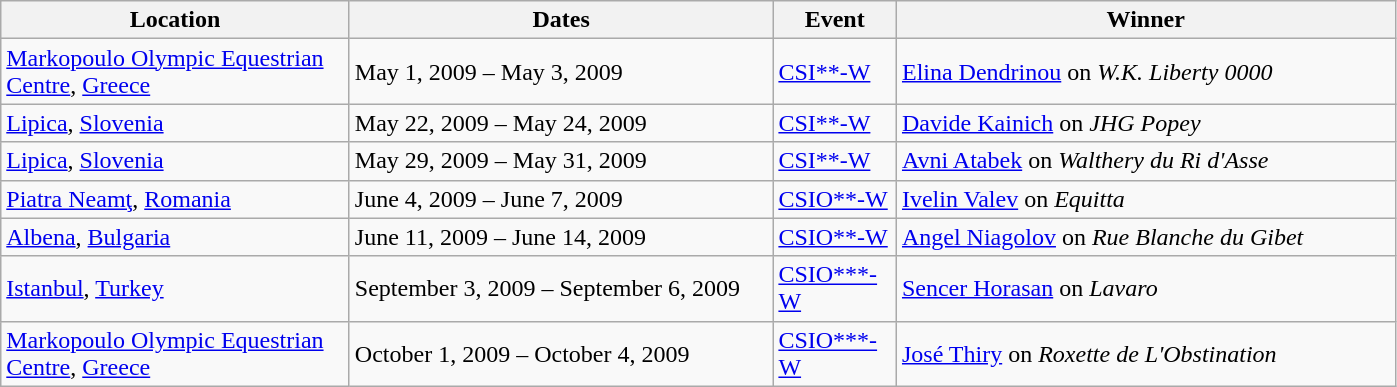<table class="wikitable">
<tr>
<th width=225>Location</th>
<th width=275>Dates</th>
<th width=75>Event</th>
<th width=325>Winner</th>
</tr>
<tr>
<td> <a href='#'>Markopoulo Olympic Equestrian Centre</a>, <a href='#'>Greece</a></td>
<td>May 1, 2009 – May 3, 2009</td>
<td><a href='#'>CSI**-W</a></td>
<td> <a href='#'>Elina Dendrinou</a> on <em>W.K. Liberty 0000</em></td>
</tr>
<tr>
<td> <a href='#'>Lipica</a>, <a href='#'>Slovenia</a></td>
<td>May 22, 2009 – May 24, 2009</td>
<td><a href='#'>CSI**-W</a></td>
<td> <a href='#'>Davide Kainich</a> on <em>JHG Popey</em></td>
</tr>
<tr>
<td> <a href='#'>Lipica</a>, <a href='#'>Slovenia</a></td>
<td>May 29, 2009 – May 31, 2009</td>
<td><a href='#'>CSI**-W</a></td>
<td> <a href='#'>Avni Atabek</a> on <em>Walthery du Ri d'Asse</em></td>
</tr>
<tr>
<td> <a href='#'>Piatra Neamţ</a>, <a href='#'>Romania</a></td>
<td>June 4, 2009 – June 7, 2009</td>
<td><a href='#'>CSIO**-W</a></td>
<td> <a href='#'>Ivelin Valev</a> on <em>Equitta</em></td>
</tr>
<tr>
<td> <a href='#'>Albena</a>, <a href='#'>Bulgaria</a></td>
<td>June 11, 2009 – June 14, 2009</td>
<td><a href='#'>CSIO**-W</a></td>
<td> <a href='#'>Angel Niagolov</a> on <em>Rue Blanche du Gibet</em></td>
</tr>
<tr>
<td> <a href='#'>Istanbul</a>, <a href='#'>Turkey</a></td>
<td>September 3, 2009 – September 6, 2009</td>
<td><a href='#'>CSIO***-W</a></td>
<td> <a href='#'>Sencer Horasan</a> on <em>Lavaro</em></td>
</tr>
<tr>
<td> <a href='#'>Markopoulo Olympic Equestrian Centre</a>, <a href='#'>Greece</a></td>
<td>October 1, 2009 – October 4, 2009</td>
<td><a href='#'>CSIO***-W</a></td>
<td> <a href='#'>José Thiry</a> on <em>Roxette de L'Obstination</em></td>
</tr>
</table>
